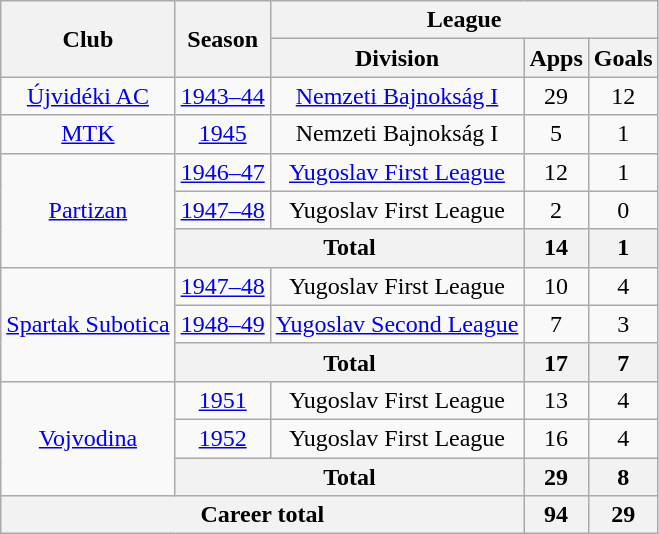<table class="wikitable" style="text-align:center">
<tr>
<th rowspan="2">Club</th>
<th rowspan="2">Season</th>
<th colspan="3">League</th>
</tr>
<tr>
<th>Division</th>
<th>Apps</th>
<th>Goals</th>
</tr>
<tr>
<td><a href='#'>Újvidéki AC</a></td>
<td><a href='#'>1943–44</a></td>
<td><a href='#'>Nemzeti Bajnokság I</a></td>
<td>29</td>
<td>12</td>
</tr>
<tr>
<td><a href='#'>MTK</a></td>
<td><a href='#'>1945</a></td>
<td>Nemzeti Bajnokság I</td>
<td>5</td>
<td>1</td>
</tr>
<tr>
<td rowspan="3"><a href='#'>Partizan</a></td>
<td><a href='#'>1946–47</a></td>
<td><a href='#'>Yugoslav First League</a></td>
<td>12</td>
<td>1</td>
</tr>
<tr>
<td><a href='#'>1947–48</a></td>
<td>Yugoslav First League</td>
<td>2</td>
<td>0</td>
</tr>
<tr>
<th colspan="2">Total</th>
<th>14</th>
<th>1</th>
</tr>
<tr>
<td rowspan="3"><a href='#'>Spartak Subotica</a></td>
<td><a href='#'>1947–48</a></td>
<td>Yugoslav First League</td>
<td>10</td>
<td>4</td>
</tr>
<tr>
<td><a href='#'>1948–49</a></td>
<td><a href='#'>Yugoslav Second League</a></td>
<td>7</td>
<td>3</td>
</tr>
<tr>
<th colspan="2">Total</th>
<th>17</th>
<th>7</th>
</tr>
<tr>
<td rowspan="3"><a href='#'>Vojvodina</a></td>
<td><a href='#'>1951</a></td>
<td>Yugoslav First League</td>
<td>13</td>
<td>4</td>
</tr>
<tr>
<td><a href='#'>1952</a></td>
<td>Yugoslav First League</td>
<td>16</td>
<td>4</td>
</tr>
<tr>
<th colspan="2">Total</th>
<th>29</th>
<th>8</th>
</tr>
<tr>
<th colspan="3">Career total</th>
<th>94</th>
<th>29</th>
</tr>
</table>
